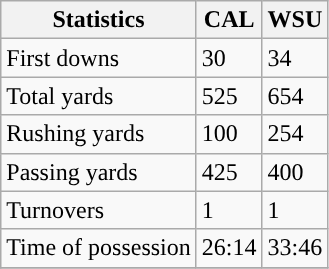<table class="wikitable">
<tr>
<th>Statistics</th>
<th>CAL</th>
<th>WSU</th>
</tr>
<tr>
<td>First downs</td>
<td>30</td>
<td>34</td>
</tr>
<tr>
<td>Total yards</td>
<td>525</td>
<td>654</td>
</tr>
<tr>
<td>Rushing yards</td>
<td>100</td>
<td>254</td>
</tr>
<tr>
<td>Passing yards</td>
<td>425</td>
<td>400</td>
</tr>
<tr>
<td>Turnovers</td>
<td>1</td>
<td>1</td>
</tr>
<tr>
<td>Time of possession</td>
<td>26:14</td>
<td>33:46</td>
</tr>
<tr>
</tr>
</table>
